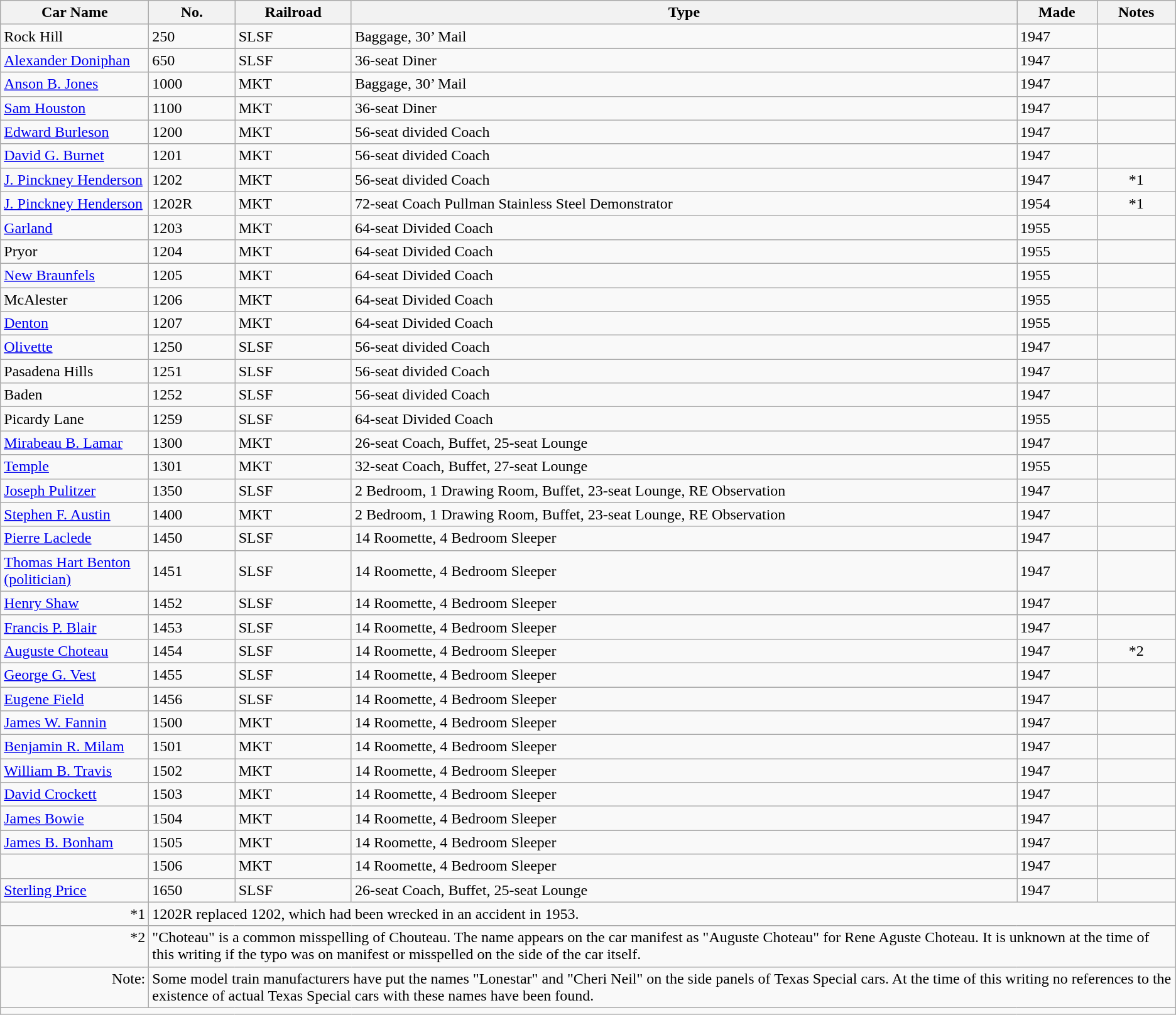<table class="wikitable">
<tr>
<th valign="top" width="150px" bgcolor=c0c090>Car Name</th>
<th valign="top" bgcolor=c0c090>No.</th>
<th valign="top" bgcolor=c0c090>Railroad</th>
<th valign="top" bgcolor=c0c090>Type</th>
<th valign="top" bgcolor=c0c090>Made</th>
<th valign="center" bgcolor=c0c090>Notes</th>
</tr>
<tr>
<td>Rock Hill</td>
<td>250</td>
<td>SLSF</td>
<td>Baggage, 30’ Mail</td>
<td>1947</td>
<td> </td>
</tr>
<tr>
<td><a href='#'>Alexander Doniphan</a></td>
<td>650</td>
<td>SLSF</td>
<td>36-seat Diner</td>
<td>1947</td>
<td> </td>
</tr>
<tr>
<td><a href='#'>Anson B. Jones</a></td>
<td>1000</td>
<td>MKT</td>
<td>Baggage, 30’ Mail</td>
<td>1947</td>
<td> </td>
</tr>
<tr>
<td><a href='#'>Sam Houston</a></td>
<td>1100</td>
<td>MKT</td>
<td>36-seat Diner</td>
<td>1947</td>
<td> </td>
</tr>
<tr>
<td><a href='#'>Edward Burleson</a></td>
<td>1200</td>
<td>MKT</td>
<td>56-seat divided Coach</td>
<td>1947</td>
<td> </td>
</tr>
<tr>
<td><a href='#'>David G. Burnet</a></td>
<td>1201</td>
<td>MKT</td>
<td>56-seat divided Coach</td>
<td>1947</td>
<td> </td>
</tr>
<tr>
<td><a href='#'>J. Pinckney Henderson</a></td>
<td>1202</td>
<td>MKT</td>
<td>56-seat divided Coach</td>
<td>1947</td>
<td align="center">*1</td>
</tr>
<tr valign="top">
<td><a href='#'>J. Pinckney Henderson</a></td>
<td>1202R</td>
<td>MKT</td>
<td>72-seat Coach Pullman Stainless Steel Demonstrator</td>
<td>1954</td>
<td align="center">*1</td>
</tr>
<tr>
<td><a href='#'>Garland</a></td>
<td>1203</td>
<td>MKT</td>
<td>64-seat Divided Coach</td>
<td>1955</td>
<td> </td>
</tr>
<tr>
<td>Pryor</td>
<td>1204</td>
<td>MKT</td>
<td>64-seat Divided Coach</td>
<td>1955</td>
<td> </td>
</tr>
<tr>
<td><a href='#'>New Braunfels</a></td>
<td>1205</td>
<td>MKT</td>
<td>64-seat Divided Coach</td>
<td>1955</td>
<td> </td>
</tr>
<tr>
<td>McAlester</td>
<td>1206</td>
<td>MKT</td>
<td>64-seat Divided Coach</td>
<td>1955</td>
<td> </td>
</tr>
<tr>
<td><a href='#'>Denton</a></td>
<td>1207</td>
<td>MKT</td>
<td>64-seat Divided Coach</td>
<td>1955</td>
<td> </td>
</tr>
<tr>
<td><a href='#'>Olivette</a></td>
<td>1250</td>
<td>SLSF</td>
<td>56-seat divided Coach</td>
<td>1947</td>
<td> </td>
</tr>
<tr>
<td>Pasadena Hills</td>
<td>1251</td>
<td>SLSF</td>
<td>56-seat divided Coach</td>
<td>1947</td>
<td> </td>
</tr>
<tr>
<td>Baden</td>
<td>1252</td>
<td>SLSF</td>
<td>56-seat divided Coach</td>
<td>1947</td>
<td> </td>
</tr>
<tr>
<td>Picardy Lane</td>
<td>1259</td>
<td>SLSF</td>
<td>64-seat Divided Coach</td>
<td>1955</td>
<td> </td>
</tr>
<tr>
<td><a href='#'>Mirabeau B. Lamar</a></td>
<td>1300</td>
<td>MKT</td>
<td>26-seat Coach, Buffet, 25-seat Lounge</td>
<td>1947</td>
<td> </td>
</tr>
<tr>
<td><a href='#'>Temple</a></td>
<td>1301</td>
<td>MKT</td>
<td>32-seat Coach, Buffet, 27-seat Lounge</td>
<td>1955</td>
<td> </td>
</tr>
<tr valign="top">
<td><a href='#'>Joseph Pulitzer</a></td>
<td>1350</td>
<td>SLSF</td>
<td>2 Bedroom, 1 Drawing Room, Buffet, 23-seat Lounge, RE Observation</td>
<td>1947</td>
<td> </td>
</tr>
<tr valign="top">
<td><a href='#'>Stephen F. Austin</a></td>
<td>1400</td>
<td>MKT</td>
<td>2 Bedroom, 1 Drawing Room, Buffet, 23-seat Lounge, RE Observation</td>
<td>1947</td>
<td> </td>
</tr>
<tr>
<td><a href='#'>Pierre Laclede</a></td>
<td>1450</td>
<td>SLSF</td>
<td>14 Roomette, 4 Bedroom Sleeper</td>
<td>1947</td>
<td> </td>
</tr>
<tr>
<td><a href='#'>Thomas Hart Benton (politician)</a></td>
<td>1451</td>
<td>SLSF</td>
<td>14 Roomette, 4 Bedroom Sleeper</td>
<td>1947</td>
<td> </td>
</tr>
<tr>
<td><a href='#'>Henry Shaw</a></td>
<td>1452</td>
<td>SLSF</td>
<td>14 Roomette, 4 Bedroom Sleeper</td>
<td>1947</td>
<td> </td>
</tr>
<tr>
<td><a href='#'>Francis P. Blair</a></td>
<td>1453</td>
<td>SLSF</td>
<td>14 Roomette, 4 Bedroom Sleeper</td>
<td>1947</td>
<td> </td>
</tr>
<tr>
<td><a href='#'>Auguste Choteau</a></td>
<td>1454</td>
<td>SLSF</td>
<td>14 Roomette, 4 Bedroom Sleeper</td>
<td>1947</td>
<td align="center">*2</td>
</tr>
<tr>
<td><a href='#'>George G. Vest</a></td>
<td>1455</td>
<td>SLSF</td>
<td>14 Roomette, 4 Bedroom Sleeper</td>
<td>1947</td>
<td> </td>
</tr>
<tr>
<td><a href='#'>Eugene Field</a></td>
<td>1456</td>
<td>SLSF</td>
<td>14 Roomette, 4 Bedroom Sleeper</td>
<td>1947</td>
<td> </td>
</tr>
<tr>
<td><a href='#'>James W. Fannin</a></td>
<td>1500</td>
<td>MKT</td>
<td>14 Roomette, 4 Bedroom Sleeper</td>
<td>1947</td>
<td> </td>
</tr>
<tr>
<td><a href='#'>Benjamin R. Milam</a></td>
<td>1501</td>
<td>MKT</td>
<td>14 Roomette, 4 Bedroom Sleeper</td>
<td>1947</td>
<td> </td>
</tr>
<tr>
<td><a href='#'>William B. Travis</a></td>
<td>1502</td>
<td>MKT</td>
<td>14 Roomette, 4 Bedroom Sleeper</td>
<td>1947</td>
<td> </td>
</tr>
<tr>
<td><a href='#'>David Crockett</a></td>
<td>1503</td>
<td>MKT</td>
<td>14 Roomette, 4 Bedroom Sleeper</td>
<td>1947</td>
<td> </td>
</tr>
<tr>
<td><a href='#'>James Bowie</a></td>
<td>1504</td>
<td>MKT</td>
<td>14 Roomette, 4 Bedroom Sleeper</td>
<td>1947</td>
<td> </td>
</tr>
<tr>
<td><a href='#'>James B. Bonham</a></td>
<td>1505</td>
<td>MKT</td>
<td>14 Roomette, 4 Bedroom Sleeper</td>
<td>1947</td>
<td> </td>
</tr>
<tr>
<td></td>
<td>1506</td>
<td>MKT</td>
<td>14 Roomette, 4 Bedroom Sleeper</td>
<td>1947</td>
<td> </td>
</tr>
<tr>
<td><a href='#'>Sterling Price</a></td>
<td>1650</td>
<td>SLSF</td>
<td>26-seat Coach, Buffet, 25-seat Lounge</td>
<td>1947</td>
<td> <br></td>
</tr>
<tr>
<td colspan="1" align="right" valign="top">*1</td>
<td colspan="5">1202R replaced 1202, which had been wrecked in an accident in 1953.</td>
</tr>
<tr>
<td colspan="1" align="right" valign="top">*2</td>
<td colspan="5">"Choteau" is a common misspelling of Chouteau.  The name appears on the car manifest as "Auguste Choteau" for Rene Aguste Choteau.  It is unknown at the time of this writing if the typo was on manifest or misspelled on the side of the car itself.</td>
</tr>
<tr>
<td colspan="1" align="right" valign="top">Note:</td>
<td colspan="5">Some model train manufacturers have put the names "Lonestar" and "Cheri Neil" on the side panels of Texas Special cars.  At the time of this writing no references to the existence of actual Texas Special cars with these names have been found.</td>
</tr>
<tr>
<td colspan="6"></td>
</tr>
</table>
